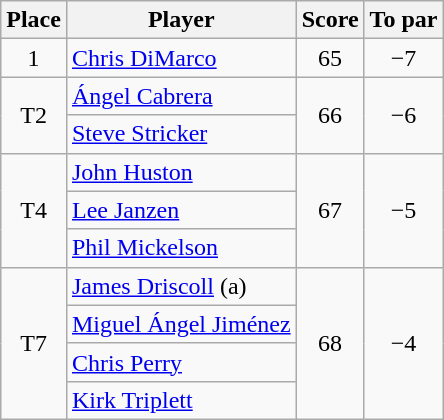<table class="wikitable">
<tr>
<th>Place</th>
<th>Player</th>
<th>Score</th>
<th>To par</th>
</tr>
<tr>
<td align=center>1</td>
<td> <a href='#'>Chris DiMarco</a></td>
<td align=center>65</td>
<td align=center>−7</td>
</tr>
<tr>
<td rowspan="2" align=center>T2</td>
<td> <a href='#'>Ángel Cabrera</a></td>
<td rowspan="2" align=center>66</td>
<td rowspan="2" align=center>−6</td>
</tr>
<tr>
<td> <a href='#'>Steve Stricker</a></td>
</tr>
<tr>
<td rowspan="3" align=center>T4</td>
<td> <a href='#'>John Huston</a></td>
<td rowspan="3" align=center>67</td>
<td rowspan="3" align=center>−5</td>
</tr>
<tr>
<td> <a href='#'>Lee Janzen</a></td>
</tr>
<tr>
<td> <a href='#'>Phil Mickelson</a></td>
</tr>
<tr>
<td rowspan="4" align=center>T7</td>
<td> <a href='#'>James Driscoll</a> (a)</td>
<td rowspan="4" align=center>68</td>
<td rowspan="4" align=center>−4</td>
</tr>
<tr>
<td> <a href='#'>Miguel Ángel Jiménez</a></td>
</tr>
<tr>
<td> <a href='#'>Chris Perry</a></td>
</tr>
<tr>
<td> <a href='#'>Kirk Triplett</a></td>
</tr>
</table>
